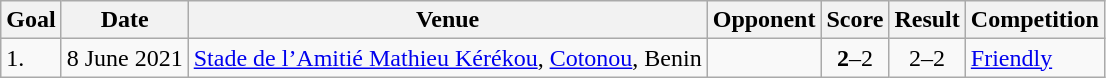<table class="wikitable sortable">
<tr>
<th>Goal</th>
<th>Date</th>
<th>Venue</th>
<th>Opponent</th>
<th>Score</th>
<th>Result</th>
<th>Competition</th>
</tr>
<tr>
<td>1.</td>
<td>8 June 2021</td>
<td><a href='#'>Stade de l’Amitié Mathieu Kérékou</a>, <a href='#'>Cotonou</a>, Benin</td>
<td></td>
<td align=center><strong>2</strong>–2</td>
<td align=center>2–2</td>
<td><a href='#'>Friendly</a></td>
</tr>
</table>
